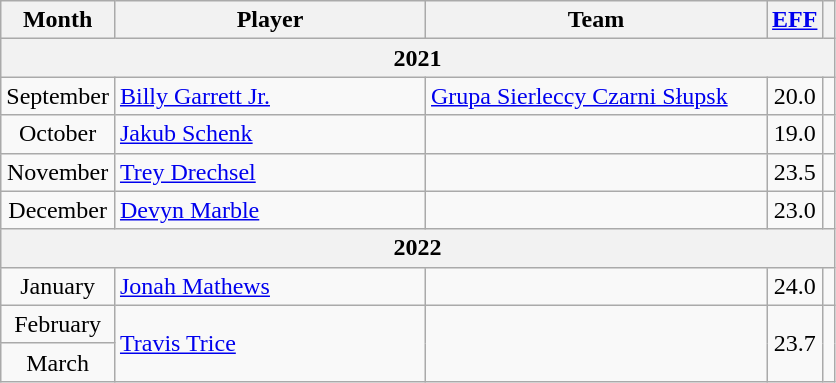<table class="wikitable" style="text-align: center;">
<tr>
<th>Month</th>
<th style="width:200px;">Player</th>
<th style="width:220px;">Team</th>
<th><a href='#'>EFF</a></th>
<th></th>
</tr>
<tr>
<th colspan=5>2021</th>
</tr>
<tr>
<td>September</td>
<td align="left"> <a href='#'>Billy Garrett Jr.</a></td>
<td align="left"><a href='#'>Grupa Sierleccy Czarni Słupsk</a></td>
<td>20.0</td>
<td></td>
</tr>
<tr>
<td>October</td>
<td align="left"> <a href='#'>Jakub Schenk</a></td>
<td align="left"></td>
<td>19.0</td>
<td></td>
</tr>
<tr>
<td>November</td>
<td align="left"> <a href='#'>Trey Drechsel</a></td>
<td align="left"></td>
<td>23.5</td>
<td></td>
</tr>
<tr>
<td>December</td>
<td align="left"> <a href='#'>Devyn Marble</a></td>
<td align="left"></td>
<td>23.0</td>
<td></td>
</tr>
<tr>
<th colspan=5>2022</th>
</tr>
<tr>
<td>January</td>
<td align="left"> <a href='#'>Jonah Mathews</a></td>
<td align="left"></td>
<td>24.0</td>
<td></td>
</tr>
<tr>
<td>February</td>
<td rowspan=2 style="text-align:left;"> <a href='#'>Travis Trice</a></td>
<td rowspan=2 style="text-align:left;"></td>
<td rowspan=2>23.7</td>
<td rowspan=2></td>
</tr>
<tr>
<td>March</td>
</tr>
</table>
